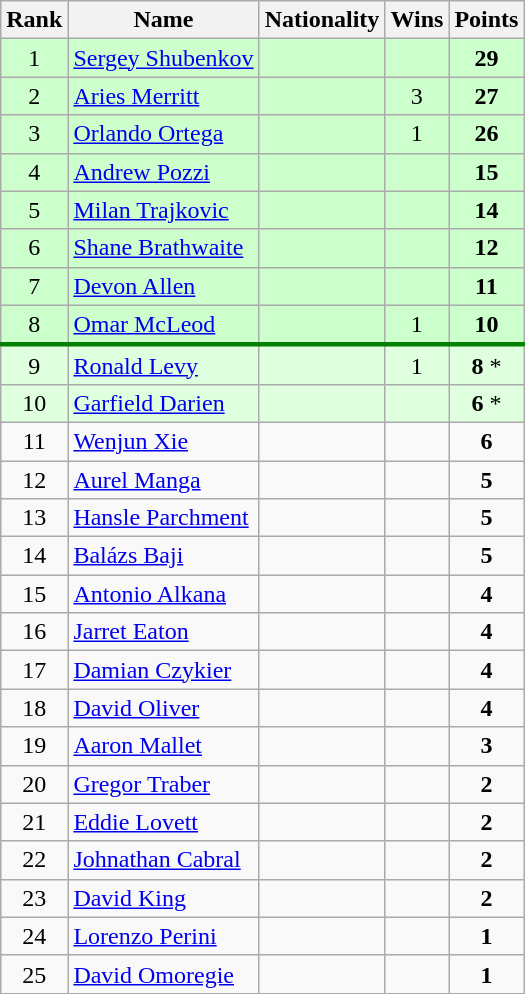<table class="wikitable sortable" style="text-align:center">
<tr>
<th>Rank</th>
<th>Name</th>
<th>Nationality</th>
<th>Wins</th>
<th>Points</th>
</tr>
<tr bgcolor=ccffcc>
<td>1</td>
<td align=left><a href='#'>Sergey Shubenkov</a></td>
<td align=left></td>
<td></td>
<td><strong>29</strong></td>
</tr>
<tr bgcolor=ccffcc>
<td>2</td>
<td align=left><a href='#'>Aries Merritt</a></td>
<td align=left></td>
<td>3</td>
<td><strong>27</strong></td>
</tr>
<tr bgcolor=ccffcc>
<td>3</td>
<td align=left><a href='#'>Orlando Ortega</a></td>
<td align=left></td>
<td>1</td>
<td><strong>26</strong></td>
</tr>
<tr bgcolor=ccffcc>
<td>4</td>
<td align=left><a href='#'>Andrew Pozzi</a></td>
<td align=left></td>
<td></td>
<td><strong>15</strong></td>
</tr>
<tr bgcolor=ccffcc>
<td>5</td>
<td align=left><a href='#'>Milan Trajkovic</a></td>
<td align=left></td>
<td></td>
<td><strong>14</strong></td>
</tr>
<tr bgcolor=ccffcc>
<td>6</td>
<td align=left><a href='#'>Shane Brathwaite</a></td>
<td align=left></td>
<td></td>
<td><strong>12</strong></td>
</tr>
<tr bgcolor=ccffcc>
<td>7</td>
<td align=left><a href='#'>Devon Allen</a></td>
<td align=left></td>
<td></td>
<td><strong>11</strong></td>
</tr>
<tr bgcolor=ccffcc>
<td>8</td>
<td align=left><a href='#'>Omar McLeod</a></td>
<td align=left></td>
<td>1</td>
<td><strong>10</strong></td>
</tr>
<tr style="border-top:3px solid green;" bgcolor=dfffdf>
<td>9</td>
<td align=left><a href='#'>Ronald Levy</a></td>
<td align=left></td>
<td>1</td>
<td><strong>8</strong> *</td>
</tr>
<tr bgcolor=dfffdf>
<td>10</td>
<td align=left><a href='#'>Garfield Darien</a></td>
<td align=left></td>
<td></td>
<td><strong>6</strong> *</td>
</tr>
<tr>
<td>11</td>
<td align=left><a href='#'>Wenjun Xie</a></td>
<td align=left></td>
<td></td>
<td><strong>6</strong></td>
</tr>
<tr>
<td>12</td>
<td align=left><a href='#'>Aurel Manga</a></td>
<td align=left></td>
<td></td>
<td><strong>5</strong></td>
</tr>
<tr>
<td>13</td>
<td align=left><a href='#'>Hansle Parchment</a></td>
<td align=left></td>
<td></td>
<td><strong>5</strong></td>
</tr>
<tr>
<td>14</td>
<td align=left><a href='#'>Balázs Baji</a></td>
<td align=left></td>
<td></td>
<td><strong>5</strong></td>
</tr>
<tr>
<td>15</td>
<td align=left><a href='#'>Antonio Alkana</a></td>
<td align=left></td>
<td></td>
<td><strong>4</strong></td>
</tr>
<tr>
<td>16</td>
<td align=left><a href='#'>Jarret Eaton</a></td>
<td align=left></td>
<td></td>
<td><strong>4</strong></td>
</tr>
<tr>
<td>17</td>
<td align=left><a href='#'>Damian Czykier</a></td>
<td align=left></td>
<td></td>
<td><strong>4</strong></td>
</tr>
<tr>
<td>18</td>
<td align=left><a href='#'>David Oliver</a></td>
<td align=left></td>
<td></td>
<td><strong>4</strong></td>
</tr>
<tr>
<td>19</td>
<td align=left><a href='#'>Aaron Mallet</a></td>
<td align=left></td>
<td></td>
<td><strong>3</strong></td>
</tr>
<tr>
<td>20</td>
<td align=left><a href='#'>Gregor Traber</a></td>
<td align=left></td>
<td></td>
<td><strong>2</strong></td>
</tr>
<tr>
<td>21</td>
<td align=left><a href='#'>Eddie Lovett</a></td>
<td align=left></td>
<td></td>
<td><strong>2</strong></td>
</tr>
<tr>
<td>22</td>
<td align=left><a href='#'>Johnathan Cabral</a></td>
<td align=left></td>
<td></td>
<td><strong>2</strong></td>
</tr>
<tr>
<td>23</td>
<td align=left><a href='#'>David King</a></td>
<td align=left></td>
<td></td>
<td><strong>2</strong></td>
</tr>
<tr>
<td>24</td>
<td align=left><a href='#'>Lorenzo Perini</a></td>
<td align=left></td>
<td></td>
<td><strong>1</strong></td>
</tr>
<tr>
<td>25</td>
<td align=left><a href='#'>David Omoregie</a></td>
<td align=left></td>
<td></td>
<td><strong>1</strong></td>
</tr>
</table>
